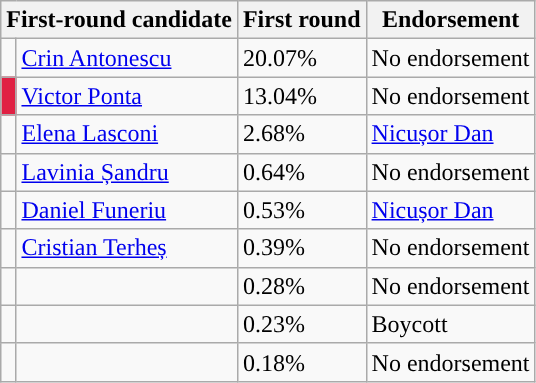<table class="wikitable nowrap sortable">
<tr>
<th colspan="2">First-round candidate</th>
<th>First round</th>
<th colspan="1">Endorsement</th>
</tr>
<tr>
<td style="background-color: "></td>
<td><a href='#'>Crin Antonescu</a></td>
<td>20.07%</td>
<td>No endorsement</td>
</tr>
<tr>
<td style="background-color: #E02043;"></td>
<td><a href='#'>Victor Ponta</a></td>
<td>13.04%</td>
<td>No endorsement</td>
</tr>
<tr>
<td style="background-color: "></td>
<td><a href='#'>Elena Lasconi</a></td>
<td>2.68%</td>
<td><a href='#'>Nicușor Dan</a></td>
</tr>
<tr>
<td style="background-color: "></td>
<td><a href='#'>Lavinia Șandru</a></td>
<td>0.64%</td>
<td>No endorsement</td>
</tr>
<tr>
<td style="background-color: "></td>
<td><a href='#'>Daniel Funeriu</a></td>
<td>0.53%</td>
<td><a href='#'>Nicușor Dan</a></td>
</tr>
<tr>
<td style="background-color: "></td>
<td><a href='#'>Cristian Terheș</a></td>
<td>0.39%</td>
<td>No endorsement</td>
</tr>
<tr>
<td style="background-color: "></td>
<td></td>
<td>0.28%</td>
<td>No endorsement</td>
</tr>
<tr>
<td style="background-color: "></td>
<td></td>
<td>0.23%</td>
<td>Boycott</td>
</tr>
<tr>
<td style="background-color: "></td>
<td></td>
<td>0.18%</td>
<td>No endorsement</td>
</tr>
</table>
